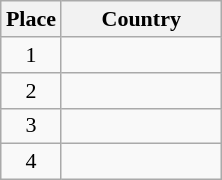<table class="wikitable">
<tr style="font-size:11pt;font-weight:bold" align="center" valign="bottom">
<th width="30">Place</th>
<th width="100">Country</th>
</tr>
<tr style="font-size:11pt"  align="center">
<td>1</td>
<td></td>
</tr>
<tr style="font-size:11pt"  align="center">
<td>2</td>
<td></td>
</tr>
<tr style="font-size:11pt"  align="center">
<td>3</td>
<td></td>
</tr>
<tr style="font-size:11pt"  align="center">
<td>4</td>
<td></td>
</tr>
</table>
